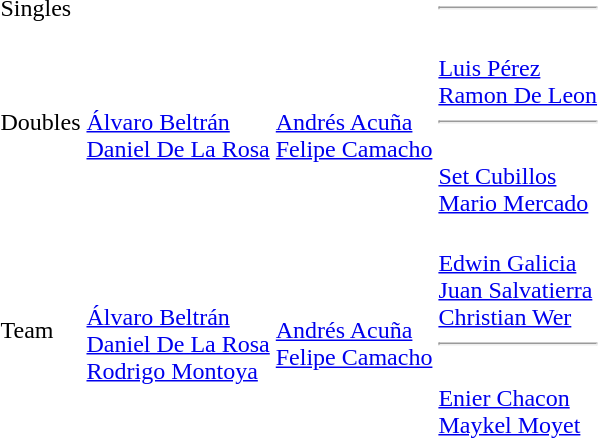<table>
<tr>
<td>Singles</td>
<td></td>
<td></td>
<td><hr></td>
</tr>
<tr>
<td>Doubles</td>
<td><br><a href='#'>Álvaro Beltrán</a><br><a href='#'>Daniel De La Rosa</a></td>
<td><br><a href='#'>Andrés Acuña</a><br><a href='#'>Felipe Camacho</a></td>
<td><br><a href='#'>Luis Pérez</a><br><a href='#'>Ramon De Leon</a><hr><br><a href='#'>Set Cubillos</a><br><a href='#'>Mario Mercado</a></td>
</tr>
<tr>
<td>Team</td>
<td><br><a href='#'>Álvaro Beltrán</a><br><a href='#'>Daniel De La Rosa</a><br><a href='#'>Rodrigo Montoya</a></td>
<td><br><a href='#'>Andrés Acuña</a><br><a href='#'>Felipe Camacho</a></td>
<td><br><a href='#'>Edwin Galicia</a><br><a href='#'>Juan Salvatierra</a><br><a href='#'>Christian Wer</a><hr><br><a href='#'>Enier Chacon</a><br><a href='#'>Maykel Moyet</a></td>
</tr>
</table>
